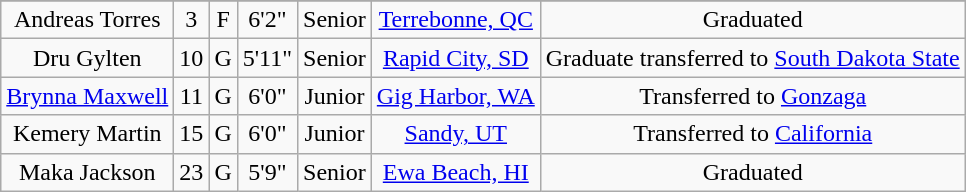<table class="wikitable sortable" style="text-align: center">
<tr align=center>
</tr>
<tr>
<td>Andreas Torres</td>
<td>3</td>
<td>F</td>
<td>6'2"</td>
<td>Senior</td>
<td><a href='#'>Terrebonne, QC</a></td>
<td>Graduated</td>
</tr>
<tr>
<td>Dru Gylten</td>
<td>10</td>
<td>G</td>
<td>5'11"</td>
<td>Senior</td>
<td><a href='#'>Rapid City, SD</a></td>
<td>Graduate transferred to <a href='#'>South Dakota State</a></td>
</tr>
<tr>
<td><a href='#'>Brynna Maxwell</a></td>
<td>11</td>
<td>G</td>
<td>6'0"</td>
<td>Junior</td>
<td><a href='#'>Gig Harbor, WA</a></td>
<td>Transferred to <a href='#'>Gonzaga</a></td>
</tr>
<tr>
<td>Kemery Martin</td>
<td>15</td>
<td>G</td>
<td>6'0"</td>
<td>Junior</td>
<td><a href='#'>Sandy, UT</a></td>
<td>Transferred to <a href='#'>California</a></td>
</tr>
<tr>
<td>Maka Jackson</td>
<td>23</td>
<td>G</td>
<td>5'9"</td>
<td>Senior</td>
<td><a href='#'>Ewa Beach, HI</a></td>
<td>Graduated</td>
</tr>
</table>
